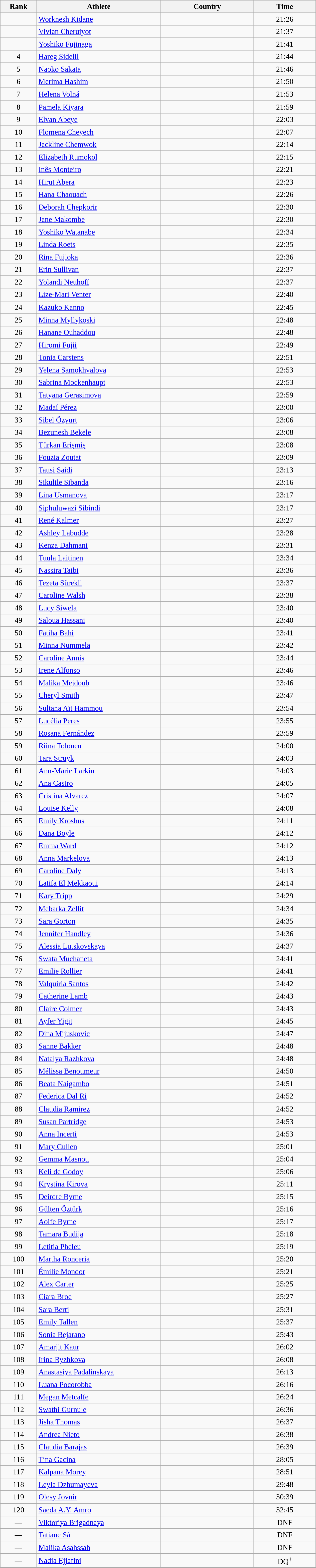<table class="wikitable sortable" style=" text-align:center; font-size:95%;" width="50%">
<tr>
<th width=5%>Rank</th>
<th width=20%>Athlete</th>
<th width=15%>Country</th>
<th width=10%>Time</th>
</tr>
<tr>
<td align=center></td>
<td align=left><a href='#'>Worknesh Kidane</a></td>
<td align=left></td>
<td>21:26</td>
</tr>
<tr>
<td align=center></td>
<td align=left><a href='#'>Vivian Cheruiyot</a></td>
<td align=left></td>
<td>21:37</td>
</tr>
<tr>
<td align=center></td>
<td align=left><a href='#'>Yoshiko Fujinaga</a></td>
<td align=left></td>
<td>21:41</td>
</tr>
<tr>
<td align=center>4</td>
<td align=left><a href='#'>Hareg Sidelil</a></td>
<td align=left></td>
<td>21:44</td>
</tr>
<tr>
<td align=center>5</td>
<td align=left><a href='#'>Naoko Sakata</a></td>
<td align=left></td>
<td>21:46</td>
</tr>
<tr>
<td align=center>6</td>
<td align=left><a href='#'>Merima Hashim</a></td>
<td align=left></td>
<td>21:50</td>
</tr>
<tr>
<td align=center>7</td>
<td align=left><a href='#'>Helena Volná</a></td>
<td align=left></td>
<td>21:53</td>
</tr>
<tr>
<td align=center>8</td>
<td align=left><a href='#'>Pamela Kiyara</a></td>
<td align=left></td>
<td>21:59</td>
</tr>
<tr>
<td align=center>9</td>
<td align=left><a href='#'>Elvan Abeye</a></td>
<td align=left></td>
<td>22:03</td>
</tr>
<tr>
<td align=center>10</td>
<td align=left><a href='#'>Flomena Cheyech</a></td>
<td align=left></td>
<td>22:07</td>
</tr>
<tr>
<td align=center>11</td>
<td align=left><a href='#'>Jackline Chemwok</a></td>
<td align=left></td>
<td>22:14</td>
</tr>
<tr>
<td align=center>12</td>
<td align=left><a href='#'>Elizabeth Rumokol</a></td>
<td align=left></td>
<td>22:15</td>
</tr>
<tr>
<td align=center>13</td>
<td align=left><a href='#'>Inês Monteiro</a></td>
<td align=left></td>
<td>22:21</td>
</tr>
<tr>
<td align=center>14</td>
<td align=left><a href='#'>Hirut Abera</a></td>
<td align=left></td>
<td>22:23</td>
</tr>
<tr>
<td align=center>15</td>
<td align=left><a href='#'>Hana Chaouach</a></td>
<td align=left></td>
<td>22:26</td>
</tr>
<tr>
<td align=center>16</td>
<td align=left><a href='#'>Deborah Chepkorir</a></td>
<td align=left></td>
<td>22:30</td>
</tr>
<tr>
<td align=center>17</td>
<td align=left><a href='#'>Jane Makombe</a></td>
<td align=left></td>
<td>22:30</td>
</tr>
<tr>
<td align=center>18</td>
<td align=left><a href='#'>Yoshiko Watanabe</a></td>
<td align=left></td>
<td>22:34</td>
</tr>
<tr>
<td align=center>19</td>
<td align=left><a href='#'>Linda Roets</a></td>
<td align=left></td>
<td>22:35</td>
</tr>
<tr>
<td align=center>20</td>
<td align=left><a href='#'>Rina Fujioka</a></td>
<td align=left></td>
<td>22:36</td>
</tr>
<tr>
<td align=center>21</td>
<td align=left><a href='#'>Erin Sullivan</a></td>
<td align=left></td>
<td>22:37</td>
</tr>
<tr>
<td align=center>22</td>
<td align=left><a href='#'>Yolandi Neuhoff</a></td>
<td align=left></td>
<td>22:37</td>
</tr>
<tr>
<td align=center>23</td>
<td align=left><a href='#'>Lize-Mari Venter</a></td>
<td align=left></td>
<td>22:40</td>
</tr>
<tr>
<td align=center>24</td>
<td align=left><a href='#'>Kazuko Kanno</a></td>
<td align=left></td>
<td>22:45</td>
</tr>
<tr>
<td align=center>25</td>
<td align=left><a href='#'>Minna Myllykoski</a></td>
<td align=left></td>
<td>22:48</td>
</tr>
<tr>
<td align=center>26</td>
<td align=left><a href='#'>Hanane Ouhaddou</a></td>
<td align=left></td>
<td>22:48</td>
</tr>
<tr>
<td align=center>27</td>
<td align=left><a href='#'>Hiromi Fujii</a></td>
<td align=left></td>
<td>22:49</td>
</tr>
<tr>
<td align=center>28</td>
<td align=left><a href='#'>Tonia Carstens</a></td>
<td align=left></td>
<td>22:51</td>
</tr>
<tr>
<td align=center>29</td>
<td align=left><a href='#'>Yelena Samokhvalova</a></td>
<td align=left></td>
<td>22:53</td>
</tr>
<tr>
<td align=center>30</td>
<td align=left><a href='#'>Sabrina Mockenhaupt</a></td>
<td align=left></td>
<td>22:53</td>
</tr>
<tr>
<td align=center>31</td>
<td align=left><a href='#'>Tatyana Gerasimova</a></td>
<td align=left></td>
<td>22:59</td>
</tr>
<tr>
<td align=center>32</td>
<td align=left><a href='#'>Madaí Pérez</a></td>
<td align=left></td>
<td>23:00</td>
</tr>
<tr>
<td align=center>33</td>
<td align=left><a href='#'>Sibel Özyurt</a></td>
<td align=left></td>
<td>23:06</td>
</tr>
<tr>
<td align=center>34</td>
<td align=left><a href='#'>Bezunesh Bekele</a></td>
<td align=left></td>
<td>23:08</td>
</tr>
<tr>
<td align=center>35</td>
<td align=left><a href='#'>Türkan Erişmiş</a></td>
<td align=left></td>
<td>23:08</td>
</tr>
<tr>
<td align=center>36</td>
<td align=left><a href='#'>Fouzia Zoutat</a></td>
<td align=left></td>
<td>23:09</td>
</tr>
<tr>
<td align=center>37</td>
<td align=left><a href='#'>Tausi Saidi</a></td>
<td align=left></td>
<td>23:13</td>
</tr>
<tr>
<td align=center>38</td>
<td align=left><a href='#'>Sikulile Sibanda</a></td>
<td align=left></td>
<td>23:16</td>
</tr>
<tr>
<td align=center>39</td>
<td align=left><a href='#'>Lina Usmanova</a></td>
<td align=left></td>
<td>23:17</td>
</tr>
<tr>
<td align=center>40</td>
<td align=left><a href='#'>Siphuluwazi Sibindi</a></td>
<td align=left></td>
<td>23:17</td>
</tr>
<tr>
<td align=center>41</td>
<td align=left><a href='#'>René Kalmer</a></td>
<td align=left></td>
<td>23:27</td>
</tr>
<tr>
<td align=center>42</td>
<td align=left><a href='#'>Ashley Labudde</a></td>
<td align=left></td>
<td>23:28</td>
</tr>
<tr>
<td align=center>43</td>
<td align=left><a href='#'>Kenza Dahmani</a></td>
<td align=left></td>
<td>23:31</td>
</tr>
<tr>
<td align=center>44</td>
<td align=left><a href='#'>Tuula Laitinen</a></td>
<td align=left></td>
<td>23:34</td>
</tr>
<tr>
<td align=center>45</td>
<td align=left><a href='#'>Nassira Taibi</a></td>
<td align=left></td>
<td>23:36</td>
</tr>
<tr>
<td align=center>46</td>
<td align=left><a href='#'>Tezeta Sürekli</a></td>
<td align=left></td>
<td>23:37</td>
</tr>
<tr>
<td align=center>47</td>
<td align=left><a href='#'>Caroline Walsh</a></td>
<td align=left></td>
<td>23:38</td>
</tr>
<tr>
<td align=center>48</td>
<td align=left><a href='#'>Lucy Siwela</a></td>
<td align=left></td>
<td>23:40</td>
</tr>
<tr>
<td align=center>49</td>
<td align=left><a href='#'>Saloua Hassani</a></td>
<td align=left></td>
<td>23:40</td>
</tr>
<tr>
<td align=center>50</td>
<td align=left><a href='#'>Fatiha Bahi</a></td>
<td align=left></td>
<td>23:41</td>
</tr>
<tr>
<td align=center>51</td>
<td align=left><a href='#'>Minna Nummela</a></td>
<td align=left></td>
<td>23:42</td>
</tr>
<tr>
<td align=center>52</td>
<td align=left><a href='#'>Caroline Annis</a></td>
<td align=left></td>
<td>23:44</td>
</tr>
<tr>
<td align=center>53</td>
<td align=left><a href='#'>Irene Alfonso</a></td>
<td align=left></td>
<td>23:46</td>
</tr>
<tr>
<td align=center>54</td>
<td align=left><a href='#'>Malika Mejdoub</a></td>
<td align=left></td>
<td>23:46</td>
</tr>
<tr>
<td align=center>55</td>
<td align=left><a href='#'>Cheryl Smith</a></td>
<td align=left></td>
<td>23:47</td>
</tr>
<tr>
<td align=center>56</td>
<td align=left><a href='#'>Sultana Aït Hammou</a></td>
<td align=left></td>
<td>23:54</td>
</tr>
<tr>
<td align=center>57</td>
<td align=left><a href='#'>Lucélia Peres</a></td>
<td align=left></td>
<td>23:55</td>
</tr>
<tr>
<td align=center>58</td>
<td align=left><a href='#'>Rosana Fernández</a></td>
<td align=left></td>
<td>23:59</td>
</tr>
<tr>
<td align=center>59</td>
<td align=left><a href='#'>Riina Tolonen</a></td>
<td align=left></td>
<td>24:00</td>
</tr>
<tr>
<td align=center>60</td>
<td align=left><a href='#'>Tara Struyk</a></td>
<td align=left></td>
<td>24:03</td>
</tr>
<tr>
<td align=center>61</td>
<td align=left><a href='#'>Ann-Marie Larkin</a></td>
<td align=left></td>
<td>24:03</td>
</tr>
<tr>
<td align=center>62</td>
<td align=left><a href='#'>Ana Castro</a></td>
<td align=left></td>
<td>24:05</td>
</tr>
<tr>
<td align=center>63</td>
<td align=left><a href='#'>Cristina Alvarez</a></td>
<td align=left></td>
<td>24:07</td>
</tr>
<tr>
<td align=center>64</td>
<td align=left><a href='#'>Louise Kelly</a></td>
<td align=left></td>
<td>24:08</td>
</tr>
<tr>
<td align=center>65</td>
<td align=left><a href='#'>Emily Kroshus</a></td>
<td align=left></td>
<td>24:11</td>
</tr>
<tr>
<td align=center>66</td>
<td align=left><a href='#'>Dana Boyle</a></td>
<td align=left></td>
<td>24:12</td>
</tr>
<tr>
<td align=center>67</td>
<td align=left><a href='#'>Emma Ward</a></td>
<td align=left></td>
<td>24:12</td>
</tr>
<tr>
<td align=center>68</td>
<td align=left><a href='#'>Anna Markelova</a></td>
<td align=left></td>
<td>24:13</td>
</tr>
<tr>
<td align=center>69</td>
<td align=left><a href='#'>Caroline Daly</a></td>
<td align=left></td>
<td>24:13</td>
</tr>
<tr>
<td align=center>70</td>
<td align=left><a href='#'>Latifa El Mekkaoui</a></td>
<td align=left></td>
<td>24:14</td>
</tr>
<tr>
<td align=center>71</td>
<td align=left><a href='#'>Kary Tripp</a></td>
<td align=left></td>
<td>24:29</td>
</tr>
<tr>
<td align=center>72</td>
<td align=left><a href='#'>Mebarka Zellit</a></td>
<td align=left></td>
<td>24:34</td>
</tr>
<tr>
<td align=center>73</td>
<td align=left><a href='#'>Sara Gorton</a></td>
<td align=left></td>
<td>24:35</td>
</tr>
<tr>
<td align=center>74</td>
<td align=left><a href='#'>Jennifer Handley</a></td>
<td align=left></td>
<td>24:36</td>
</tr>
<tr>
<td align=center>75</td>
<td align=left><a href='#'>Alessia Lutskovskaya</a></td>
<td align=left></td>
<td>24:37</td>
</tr>
<tr>
<td align=center>76</td>
<td align=left><a href='#'>Swata Muchaneta</a></td>
<td align=left></td>
<td>24:41</td>
</tr>
<tr>
<td align=center>77</td>
<td align=left><a href='#'>Emilie Rollier</a></td>
<td align=left></td>
<td>24:41</td>
</tr>
<tr>
<td align=center>78</td>
<td align=left><a href='#'>Valquíria Santos</a></td>
<td align=left></td>
<td>24:42</td>
</tr>
<tr>
<td align=center>79</td>
<td align=left><a href='#'>Catherine Lamb</a></td>
<td align=left></td>
<td>24:43</td>
</tr>
<tr>
<td align=center>80</td>
<td align=left><a href='#'>Claire Colmer</a></td>
<td align=left></td>
<td>24:43</td>
</tr>
<tr>
<td align=center>81</td>
<td align=left><a href='#'>Ayfer Yigit</a></td>
<td align=left></td>
<td>24:45</td>
</tr>
<tr>
<td align=center>82</td>
<td align=left><a href='#'>Dina Mijuskovic</a></td>
<td align=left></td>
<td>24:47</td>
</tr>
<tr>
<td align=center>83</td>
<td align=left><a href='#'>Sanne Bakker</a></td>
<td align=left></td>
<td>24:48</td>
</tr>
<tr>
<td align=center>84</td>
<td align=left><a href='#'>Natalya Razhkova</a></td>
<td align=left></td>
<td>24:48</td>
</tr>
<tr>
<td align=center>85</td>
<td align=left><a href='#'>Mélissa Benoumeur</a></td>
<td align=left></td>
<td>24:50</td>
</tr>
<tr>
<td align=center>86</td>
<td align=left><a href='#'>Beata Naigambo</a></td>
<td align=left></td>
<td>24:51</td>
</tr>
<tr>
<td align=center>87</td>
<td align=left><a href='#'>Federica Dal Ri</a></td>
<td align=left></td>
<td>24:52</td>
</tr>
<tr>
<td align=center>88</td>
<td align=left><a href='#'>Claudia Ramirez</a></td>
<td align=left></td>
<td>24:52</td>
</tr>
<tr>
<td align=center>89</td>
<td align=left><a href='#'>Susan Partridge</a></td>
<td align=left></td>
<td>24:53</td>
</tr>
<tr>
<td align=center>90</td>
<td align=left><a href='#'>Anna Incerti</a></td>
<td align=left></td>
<td>24:53</td>
</tr>
<tr>
<td align=center>91</td>
<td align=left><a href='#'>Mary Cullen</a></td>
<td align=left></td>
<td>25:01</td>
</tr>
<tr>
<td align=center>92</td>
<td align=left><a href='#'>Gemma Masnou</a></td>
<td align=left></td>
<td>25:04</td>
</tr>
<tr>
<td align=center>93</td>
<td align=left><a href='#'>Keli de Godoy</a></td>
<td align=left></td>
<td>25:06</td>
</tr>
<tr>
<td align=center>94</td>
<td align=left><a href='#'>Krystina Kirova</a></td>
<td align=left></td>
<td>25:11</td>
</tr>
<tr>
<td align=center>95</td>
<td align=left><a href='#'>Deirdre Byrne</a></td>
<td align=left></td>
<td>25:15</td>
</tr>
<tr>
<td align=center>96</td>
<td align=left><a href='#'>Gülten Öztürk</a></td>
<td align=left></td>
<td>25:16</td>
</tr>
<tr>
<td align=center>97</td>
<td align=left><a href='#'>Aoife Byrne</a></td>
<td align=left></td>
<td>25:17</td>
</tr>
<tr>
<td align=center>98</td>
<td align=left><a href='#'>Tamara Budija</a></td>
<td align=left></td>
<td>25:18</td>
</tr>
<tr>
<td align=center>99</td>
<td align=left><a href='#'>Letitia Pheleu</a></td>
<td align=left></td>
<td>25:19</td>
</tr>
<tr>
<td align=center>100</td>
<td align=left><a href='#'>Martha Ronceria</a></td>
<td align=left></td>
<td>25:20</td>
</tr>
<tr>
<td align=center>101</td>
<td align=left><a href='#'>Émilie Mondor</a></td>
<td align=left></td>
<td>25:21</td>
</tr>
<tr>
<td align=center>102</td>
<td align=left><a href='#'>Alex Carter</a></td>
<td align=left></td>
<td>25:25</td>
</tr>
<tr>
<td align=center>103</td>
<td align=left><a href='#'>Ciara Broe</a></td>
<td align=left></td>
<td>25:27</td>
</tr>
<tr>
<td align=center>104</td>
<td align=left><a href='#'>Sara Berti</a></td>
<td align=left></td>
<td>25:31</td>
</tr>
<tr>
<td align=center>105</td>
<td align=left><a href='#'>Emily Tallen</a></td>
<td align=left></td>
<td>25:37</td>
</tr>
<tr>
<td align=center>106</td>
<td align=left><a href='#'>Sonia Bejarano</a></td>
<td align=left></td>
<td>25:43</td>
</tr>
<tr>
<td align=center>107</td>
<td align=left><a href='#'>Amarjit Kaur</a></td>
<td align=left></td>
<td>26:02</td>
</tr>
<tr>
<td align=center>108</td>
<td align=left><a href='#'>Irina Ryzhkova</a></td>
<td align=left></td>
<td>26:08</td>
</tr>
<tr>
<td align=center>109</td>
<td align=left><a href='#'>Anastasiya Padalinskaya</a></td>
<td align=left></td>
<td>26:13</td>
</tr>
<tr>
<td align=center>110</td>
<td align=left><a href='#'>Luana Pocorobba</a></td>
<td align=left></td>
<td>26:16</td>
</tr>
<tr>
<td align=center>111</td>
<td align=left><a href='#'>Megan Metcalfe</a></td>
<td align=left></td>
<td>26:24</td>
</tr>
<tr>
<td align=center>112</td>
<td align=left><a href='#'>Swathi Gurnule</a></td>
<td align=left></td>
<td>26:36</td>
</tr>
<tr>
<td align=center>113</td>
<td align=left><a href='#'>Jisha Thomas</a></td>
<td align=left></td>
<td>26:37</td>
</tr>
<tr>
<td align=center>114</td>
<td align=left><a href='#'>Andrea Nieto</a></td>
<td align=left></td>
<td>26:38</td>
</tr>
<tr>
<td align=center>115</td>
<td align=left><a href='#'>Claudia Barajas</a></td>
<td align=left></td>
<td>26:39</td>
</tr>
<tr>
<td align=center>116</td>
<td align=left><a href='#'>Tina Gacina</a></td>
<td align=left></td>
<td>28:05</td>
</tr>
<tr>
<td align=center>117</td>
<td align=left><a href='#'>Kalpana Morey</a></td>
<td align=left></td>
<td>28:51</td>
</tr>
<tr>
<td align=center>118</td>
<td align=left><a href='#'>Leyla Dzhumayeva</a></td>
<td align=left></td>
<td>29:48</td>
</tr>
<tr>
<td align=center>119</td>
<td align=left><a href='#'>Olesy Jovnir</a></td>
<td align=left></td>
<td>30:39</td>
</tr>
<tr>
<td align=center>120</td>
<td align=left><a href='#'>Saeda A.Y. Amro</a></td>
<td align=left></td>
<td>32:45</td>
</tr>
<tr>
<td align=center>—</td>
<td align=left><a href='#'>Viktoriya Brigadnaya</a></td>
<td align=left></td>
<td>DNF</td>
</tr>
<tr>
<td align=center>—</td>
<td align=left><a href='#'>Tatiane Sá</a></td>
<td align=left></td>
<td>DNF</td>
</tr>
<tr>
<td align=center>—</td>
<td align=left><a href='#'>Malika Asahssah</a></td>
<td align=left></td>
<td>DNF</td>
</tr>
<tr>
<td align=center>—</td>
<td align=left><a href='#'>Nadia Ejjafini</a></td>
<td align=left></td>
<td>DQ<sup>†</sup></td>
</tr>
</table>
